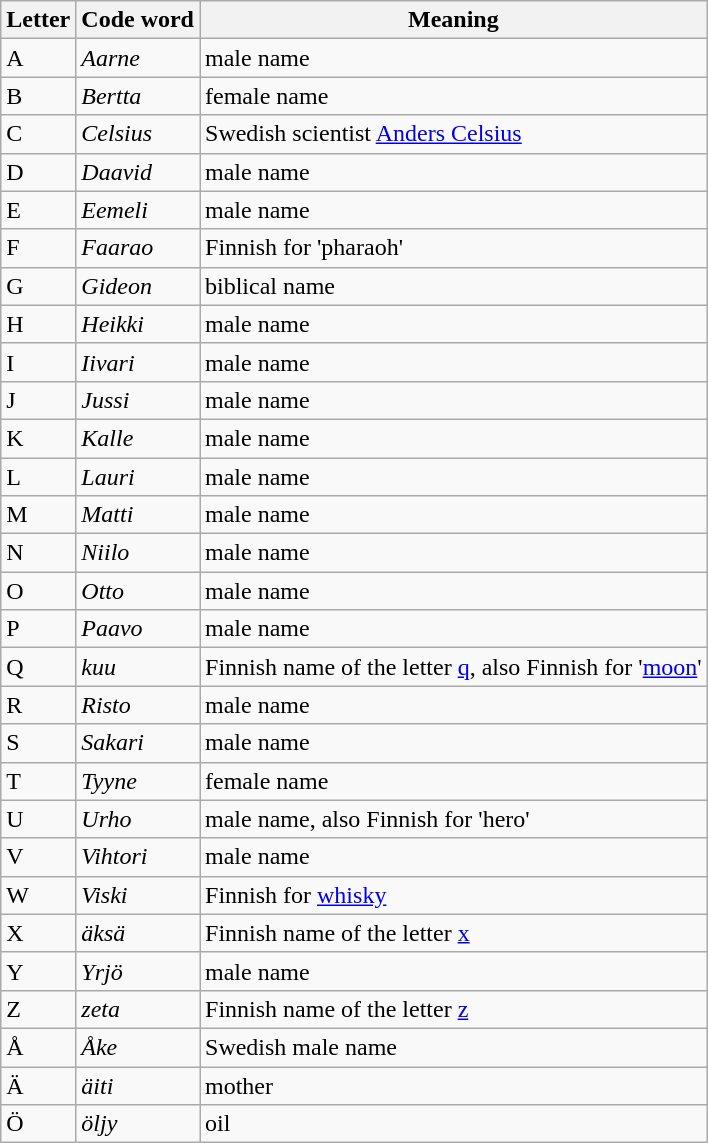<table class="wikitable">
<tr>
<th><strong>Letter</strong></th>
<th><strong>Code word</strong></th>
<th><strong>Meaning</strong></th>
</tr>
<tr>
<td>A</td>
<td><em>Aarne</em></td>
<td>male name</td>
</tr>
<tr>
<td>B</td>
<td><em>Bertta</em></td>
<td>female name</td>
</tr>
<tr>
<td>C</td>
<td><em>Celsius</em></td>
<td>Swedish scientist <a href='#'>Anders Celsius</a></td>
</tr>
<tr>
<td>D</td>
<td><em>Daavid</em></td>
<td>male name</td>
</tr>
<tr>
<td>E</td>
<td><em>Eemeli</em></td>
<td>male name</td>
</tr>
<tr>
<td>F</td>
<td><em>Faarao</em></td>
<td>Finnish for 'pharaoh'</td>
</tr>
<tr>
<td>G</td>
<td><em>Gideon</em></td>
<td>biblical name</td>
</tr>
<tr>
<td>H</td>
<td><em>Heikki</em></td>
<td>male name</td>
</tr>
<tr>
<td>I</td>
<td><em>Iivari</em></td>
<td>male name</td>
</tr>
<tr>
<td>J</td>
<td><em>Jussi</em></td>
<td>male name</td>
</tr>
<tr>
<td>K</td>
<td><em>Kalle</em></td>
<td>male name</td>
</tr>
<tr>
<td>L</td>
<td><em>Lauri</em></td>
<td>male name</td>
</tr>
<tr>
<td>M</td>
<td><em>Matti</em></td>
<td>male name</td>
</tr>
<tr>
<td>N</td>
<td><em>Niilo</em></td>
<td>male name</td>
</tr>
<tr>
<td>O</td>
<td><em>Otto</em></td>
<td>male name</td>
</tr>
<tr>
<td>P</td>
<td><em>Paavo</em></td>
<td>male name</td>
</tr>
<tr>
<td>Q</td>
<td><em>kuu</em></td>
<td>Finnish name of the letter <a href='#'>q</a>, also Finnish for '<a href='#'>moon</a>'</td>
</tr>
<tr>
<td>R</td>
<td><em>Risto</em></td>
<td>male name</td>
</tr>
<tr>
<td>S</td>
<td><em>Sakari</em></td>
<td>male name</td>
</tr>
<tr>
<td>T</td>
<td><em>Tyyne</em></td>
<td>female name</td>
</tr>
<tr>
<td>U</td>
<td><em>Urho</em></td>
<td>male name, also Finnish for 'hero'</td>
</tr>
<tr>
<td>V</td>
<td><em>Vihtori</em></td>
<td>male name</td>
</tr>
<tr>
<td>W</td>
<td><em>Viski</em></td>
<td>Finnish for <a href='#'>whisky</a></td>
</tr>
<tr>
<td>X</td>
<td><em>äksä</em></td>
<td>Finnish name of the letter <a href='#'>x</a></td>
</tr>
<tr>
<td>Y</td>
<td><em>Yrjö</em></td>
<td>male name</td>
</tr>
<tr>
<td>Z</td>
<td><em>zeta</em></td>
<td>Finnish name of the letter <a href='#'>z</a></td>
</tr>
<tr>
<td>Å</td>
<td><em>Åke</em></td>
<td>Swedish male name</td>
</tr>
<tr>
<td>Ä</td>
<td><em>äiti</em></td>
<td>mother</td>
</tr>
<tr>
<td>Ö</td>
<td><em>öljy</em></td>
<td>oil</td>
</tr>
</table>
